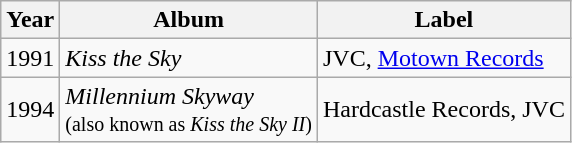<table class="wikitable">
<tr>
<th>Year</th>
<th>Album</th>
<th>Label</th>
</tr>
<tr>
<td align="left">1991</td>
<td><em>Kiss the Sky</em></td>
<td>JVC, <a href='#'>Motown Records</a></td>
</tr>
<tr>
<td align="left">1994</td>
<td><em>Millennium Skyway</em> <br><small>(also known as <em>Kiss the Sky II</em>)</small></td>
<td>Hardcastle Records, JVC</td>
</tr>
</table>
